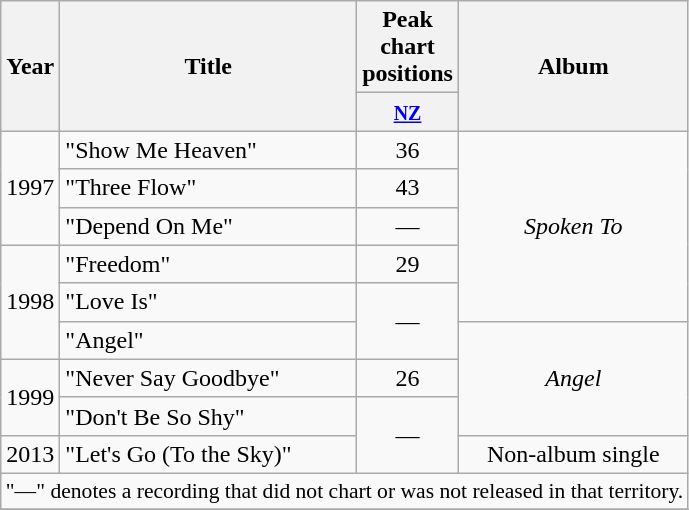<table class="wikitable plainrowheaders">
<tr>
<th rowspan="2"  width="1em">Year</th>
<th rowspan="2">Title</th>
<th width="3em">Peak chart positions</th>
<th rowspan="2">Album</th>
</tr>
<tr>
<th><small><a href='#'>NZ</a></small></th>
</tr>
<tr>
<td rowspan="3">1997</td>
<td>"Show Me Heaven"</td>
<td align="center">36</td>
<td align="center" rowspan="5"><em>Spoken To</em></td>
</tr>
<tr>
<td>"Three Flow"</td>
<td align="center">43</td>
</tr>
<tr>
<td>"Depend On Me"</td>
<td align="center">—</td>
</tr>
<tr>
<td rowspan="3">1998</td>
<td>"Freedom"</td>
<td align="center">29</td>
</tr>
<tr>
<td>"Love Is"</td>
<td align="center" rowspan="2">—</td>
</tr>
<tr>
<td>"Angel"</td>
<td align="center" rowspan="3"><em>Angel</em></td>
</tr>
<tr>
<td rowspan="2">1999</td>
<td>"Never Say Goodbye"</td>
<td align="center">26</td>
</tr>
<tr>
<td>"Don't Be So Shy"</td>
<td align="center" rowspan="2">—</td>
</tr>
<tr>
<td>2013</td>
<td>"Let's Go (To the Sky)"</td>
<td align="center">Non-album single</td>
</tr>
<tr>
<td colspan="4" style="font-size:90%" align="center">"—" denotes a recording that did not chart or was not released in that territory.</td>
</tr>
<tr>
</tr>
</table>
